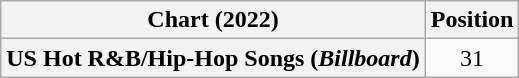<table class="wikitable plainrowheaders" style="text-align:center">
<tr>
<th scope="col">Chart (2022)</th>
<th scope="col">Position</th>
</tr>
<tr>
<th scope="row">US Hot R&B/Hip-Hop Songs (<em>Billboard</em>)</th>
<td>31</td>
</tr>
</table>
